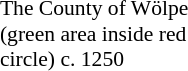<table cellpadding="2" cellspacing="1" style="float: right; width: 150px; font-size: 90%; margin-right: 1em;">
<tr>
<th><br></th>
</tr>
<tr style="text-align: left;">
<td>The County of Wölpe (green area inside red circle) c. 1250</td>
</tr>
</table>
